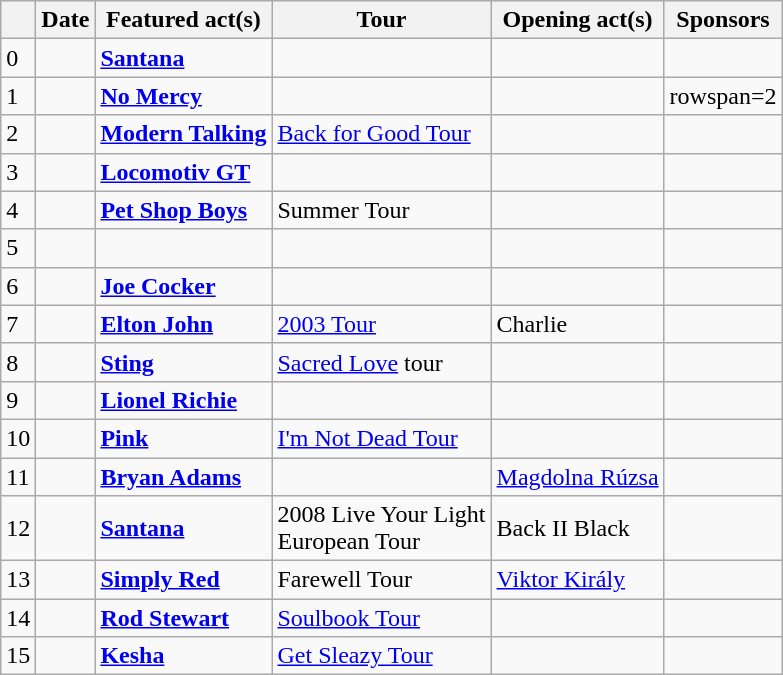<table class="wikitable">
<tr>
<th></th>
<th>Date</th>
<th>Featured act(s)</th>
<th>Tour</th>
<th>Opening act(s)</th>
<th>Sponsors</th>
</tr>
<tr>
<td>0</td>
<td></td>
<td><strong><a href='#'>Santana</a></strong></td>
<td></td>
<td></td>
<td></td>
</tr>
<tr>
<td>1</td>
<td></td>
<td><strong><a href='#'>No Mercy</a></strong></td>
<td></td>
<td></td>
<td>rowspan=2 </td>
</tr>
<tr>
<td>2</td>
<td></td>
<td><strong><a href='#'>Modern Talking</a></strong></td>
<td><a href='#'>Back for Good Tour</a></td>
<td></td>
</tr>
<tr>
<td>3</td>
<td></td>
<td><strong><a href='#'>Locomotiv GT</a></strong></td>
<td></td>
<td></td>
<td></td>
</tr>
<tr>
<td>4</td>
<td></td>
<td><strong><a href='#'>Pet Shop Boys</a></strong></td>
<td>Summer Tour</td>
<td></td>
<td></td>
</tr>
<tr>
<td>5</td>
<td></td>
<td></td>
<td></td>
<td></td>
<td></td>
</tr>
<tr>
<td>6</td>
<td></td>
<td><strong><a href='#'>Joe Cocker</a></strong></td>
<td></td>
<td></td>
<td></td>
</tr>
<tr>
<td>7</td>
<td></td>
<td><strong><a href='#'>Elton John</a></strong></td>
<td><a href='#'>2003 Tour</a></td>
<td>Charlie</td>
<td></td>
</tr>
<tr>
<td>8</td>
<td></td>
<td><strong><a href='#'>Sting</a></strong></td>
<td><a href='#'>Sacred Love</a> tour</td>
<td></td>
<td></td>
</tr>
<tr>
<td>9</td>
<td></td>
<td><strong><a href='#'>Lionel Richie</a></strong></td>
<td></td>
<td></td>
<td></td>
</tr>
<tr>
<td>10</td>
<td></td>
<td><strong><a href='#'>Pink</a></strong></td>
<td><a href='#'>I'm Not Dead Tour</a></td>
<td></td>
<td></td>
</tr>
<tr>
<td>11</td>
<td></td>
<td><strong><a href='#'>Bryan Adams</a></strong></td>
<td></td>
<td><a href='#'>Magdolna Rúzsa</a></td>
<td></td>
</tr>
<tr>
<td>12</td>
<td></td>
<td><strong><a href='#'>Santana</a></strong></td>
<td>2008 Live Your Light<br>European Tour</td>
<td>Back II Black</td>
<td></td>
</tr>
<tr>
<td>13</td>
<td></td>
<td><strong><a href='#'>Simply Red</a></strong></td>
<td>Farewell Tour</td>
<td><a href='#'>Viktor Király</a></td>
<td></td>
</tr>
<tr>
<td>14</td>
<td></td>
<td><strong><a href='#'>Rod Stewart</a></strong></td>
<td><a href='#'>Soulbook Tour</a></td>
<td></td>
<td></td>
</tr>
<tr>
<td>15</td>
<td></td>
<td><strong><a href='#'>Kesha</a></strong></td>
<td><a href='#'>Get Sleazy Tour</a></td>
<td></td>
<td></td>
</tr>
</table>
